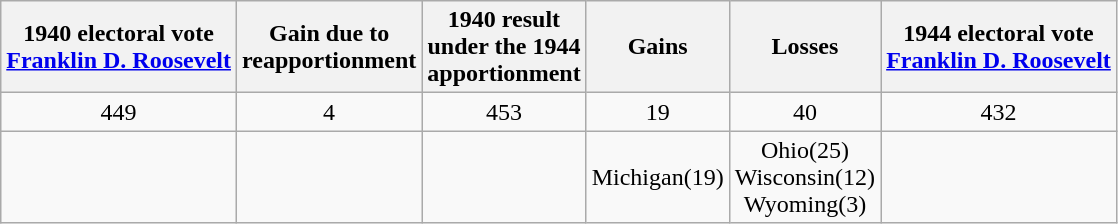<table class="wikitable" style="text-align:center">
<tr>
<th>1940 electoral vote<br><a href='#'>Franklin D. Roosevelt</a></th>
<th>Gain due to<br>reapportionment</th>
<th>1940 result<br>under the 1944<br>apportionment</th>
<th>Gains</th>
<th>Losses</th>
<th>1944 electoral vote<br><a href='#'>Franklin D. Roosevelt</a></th>
</tr>
<tr>
<td>449</td>
<td> 4</td>
<td>453</td>
<td> 19</td>
<td> 40</td>
<td>432</td>
</tr>
<tr>
<td></td>
<td></td>
<td></td>
<td>Michigan(19)</td>
<td>Ohio(25)<br>Wisconsin(12)<br>Wyoming(3)</td>
<td></td>
</tr>
</table>
